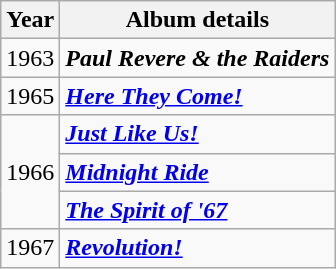<table class="wikitable">
<tr>
<th>Year</th>
<th>Album details</th>
</tr>
<tr>
<td>1963</td>
<td><strong><em>Paul Revere & the Raiders</em></strong></td>
</tr>
<tr>
<td>1965</td>
<td><strong><em><a href='#'>Here They Come!</a></em></strong></td>
</tr>
<tr>
<td rowspan="3">1966</td>
<td><strong><em><a href='#'>Just Like Us!</a></em></strong></td>
</tr>
<tr>
<td><strong><em><a href='#'>Midnight Ride</a></em></strong></td>
</tr>
<tr>
<td><strong><em><a href='#'>The Spirit of '67</a></em></strong></td>
</tr>
<tr>
<td>1967</td>
<td><strong><em><a href='#'>Revolution!</a></em></strong></td>
</tr>
</table>
